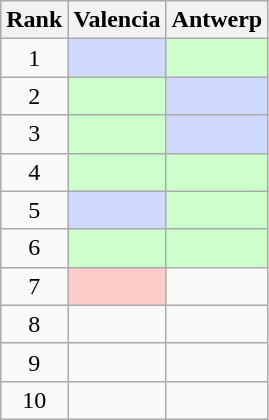<table class=wikitable>
<tr>
<th>Rank</th>
<th>Valencia</th>
<th>Antwerp</th>
</tr>
<tr>
<td align=center>1</td>
<td bgcolor=cfd9fd></td>
<td bgcolor=ccffcc></td>
</tr>
<tr>
<td align=center>2</td>
<td bgcolor=ccffcc></td>
<td bgcolor=cfd9fd></td>
</tr>
<tr>
<td align=center>3</td>
<td bgcolor=ccffcc></td>
<td bgcolor=cfd9fd></td>
</tr>
<tr>
<td align=center>4</td>
<td bgcolor=ccffcc></td>
<td bgcolor=ccffcc></td>
</tr>
<tr>
<td align=center>5</td>
<td bgcolor=cfd9fd></td>
<td bgcolor=ccffcc></td>
</tr>
<tr>
<td align=center>6</td>
<td bgcolor=ccffcc></td>
<td bgcolor=ccffcc></td>
</tr>
<tr>
<td align=center>7</td>
<td bgcolor=ffcccc></td>
<td></td>
</tr>
<tr>
<td align=center>8</td>
<td></td>
<td></td>
</tr>
<tr>
<td align=center>9</td>
<td></td>
<td></td>
</tr>
<tr>
<td align=center>10</td>
<td></td>
<td></td>
</tr>
</table>
